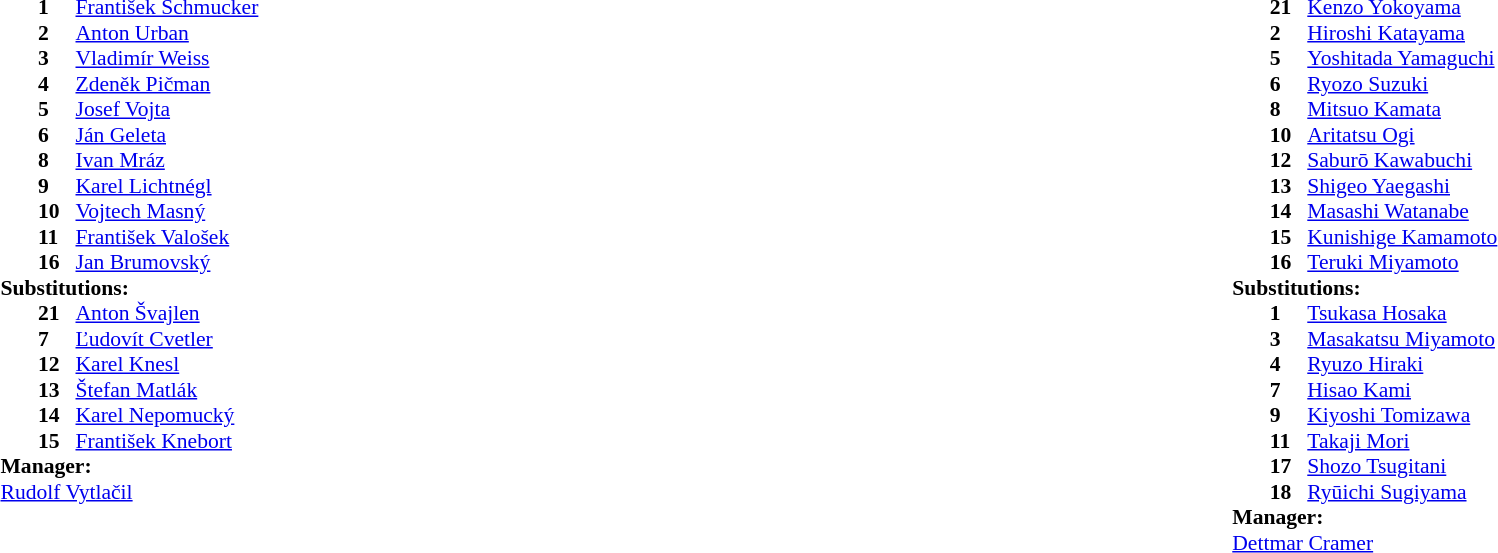<table width="100%">
<tr>
<td valign="top" width="40%"><br><table style="font-size:90%" cellspacing="0" cellpadding="0">
<tr>
<th width=25></th>
<th width=25></th>
</tr>
<tr>
<td></td>
<td><strong>1</strong></td>
<td><a href='#'>František Schmucker</a></td>
</tr>
<tr>
<td></td>
<td><strong>2</strong></td>
<td><a href='#'>Anton Urban</a></td>
</tr>
<tr>
<td></td>
<td><strong>3</strong></td>
<td><a href='#'>Vladimír Weiss</a></td>
</tr>
<tr>
<td></td>
<td><strong>4</strong></td>
<td><a href='#'>Zdeněk Pičman</a></td>
</tr>
<tr>
<td></td>
<td><strong>5</strong></td>
<td><a href='#'>Josef Vojta</a></td>
</tr>
<tr>
<td></td>
<td><strong>6</strong></td>
<td><a href='#'>Ján Geleta</a></td>
</tr>
<tr>
<td></td>
<td><strong>8</strong></td>
<td><a href='#'>Ivan Mráz</a></td>
</tr>
<tr>
<td></td>
<td><strong>9</strong></td>
<td><a href='#'>Karel Lichtnégl</a></td>
</tr>
<tr>
<td></td>
<td><strong>10</strong></td>
<td><a href='#'>Vojtech Masný</a></td>
</tr>
<tr>
<td></td>
<td><strong>11</strong></td>
<td><a href='#'>František Valošek</a></td>
</tr>
<tr>
<td></td>
<td><strong>16</strong></td>
<td><a href='#'>Jan Brumovský</a></td>
</tr>
<tr>
<td colspan=3><strong>Substitutions:</strong></td>
</tr>
<tr>
<td></td>
<td><strong>21</strong></td>
<td><a href='#'>Anton Švajlen</a></td>
</tr>
<tr>
<td></td>
<td><strong>7</strong></td>
<td><a href='#'>Ľudovít Cvetler</a></td>
</tr>
<tr>
<td></td>
<td><strong>12</strong></td>
<td><a href='#'>Karel Knesl</a></td>
</tr>
<tr>
<td></td>
<td><strong>13</strong></td>
<td><a href='#'>Štefan Matlák</a></td>
</tr>
<tr>
<td></td>
<td><strong>14</strong></td>
<td><a href='#'>Karel Nepomucký</a></td>
</tr>
<tr>
<td></td>
<td><strong>15</strong></td>
<td><a href='#'>František Knebort</a></td>
</tr>
<tr>
<td colspan=3><strong>Manager:</strong></td>
</tr>
<tr>
<td colspan=3> <a href='#'>Rudolf Vytlačil</a></td>
</tr>
</table>
</td>
<td valign="top" width="50%"><br><table style="font-size:90%; margin:auto" cellspacing="0" cellpadding="0">
<tr>
<th width=25></th>
<th width=25></th>
</tr>
<tr>
<td></td>
<td><strong>21</strong></td>
<td><a href='#'>Kenzo Yokoyama</a></td>
</tr>
<tr>
<td></td>
<td><strong>2</strong></td>
<td><a href='#'>Hiroshi Katayama</a></td>
</tr>
<tr>
<td></td>
<td><strong>5</strong></td>
<td><a href='#'>Yoshitada Yamaguchi</a></td>
</tr>
<tr>
<td></td>
<td><strong>6</strong></td>
<td><a href='#'>Ryozo Suzuki</a></td>
</tr>
<tr>
<td></td>
<td><strong>8</strong></td>
<td><a href='#'>Mitsuo Kamata</a></td>
</tr>
<tr>
<td></td>
<td><strong>10</strong></td>
<td><a href='#'>Aritatsu Ogi</a></td>
</tr>
<tr>
<td></td>
<td><strong>12</strong></td>
<td><a href='#'>Saburō Kawabuchi</a></td>
</tr>
<tr>
<td></td>
<td><strong>13</strong></td>
<td><a href='#'>Shigeo Yaegashi</a></td>
</tr>
<tr>
<td></td>
<td><strong>14</strong></td>
<td><a href='#'>Masashi Watanabe</a></td>
</tr>
<tr>
<td></td>
<td><strong>15</strong></td>
<td><a href='#'>Kunishige Kamamoto</a></td>
</tr>
<tr>
<td></td>
<td><strong>16</strong></td>
<td><a href='#'>Teruki Miyamoto</a></td>
</tr>
<tr>
<td colspan=3><strong>Substitutions:</strong></td>
</tr>
<tr>
<td></td>
<td><strong>1</strong></td>
<td><a href='#'>Tsukasa Hosaka</a></td>
</tr>
<tr>
<td></td>
<td><strong>3</strong></td>
<td><a href='#'>Masakatsu Miyamoto</a></td>
</tr>
<tr>
<td></td>
<td><strong>4</strong></td>
<td><a href='#'>Ryuzo Hiraki</a></td>
</tr>
<tr>
<td></td>
<td><strong>7</strong></td>
<td><a href='#'>Hisao Kami</a></td>
</tr>
<tr>
<td></td>
<td><strong>9</strong></td>
<td><a href='#'>Kiyoshi Tomizawa</a></td>
</tr>
<tr>
<td></td>
<td><strong>11</strong></td>
<td><a href='#'>Takaji Mori</a></td>
</tr>
<tr>
<td></td>
<td><strong>17</strong></td>
<td><a href='#'>Shozo Tsugitani</a></td>
</tr>
<tr>
<td></td>
<td><strong>18</strong></td>
<td><a href='#'>Ryūichi Sugiyama</a></td>
</tr>
<tr>
<td colspan=3><strong>Manager:</strong></td>
</tr>
<tr>
<td colspan=3> <a href='#'>Dettmar Cramer</a></td>
</tr>
</table>
</td>
</tr>
</table>
